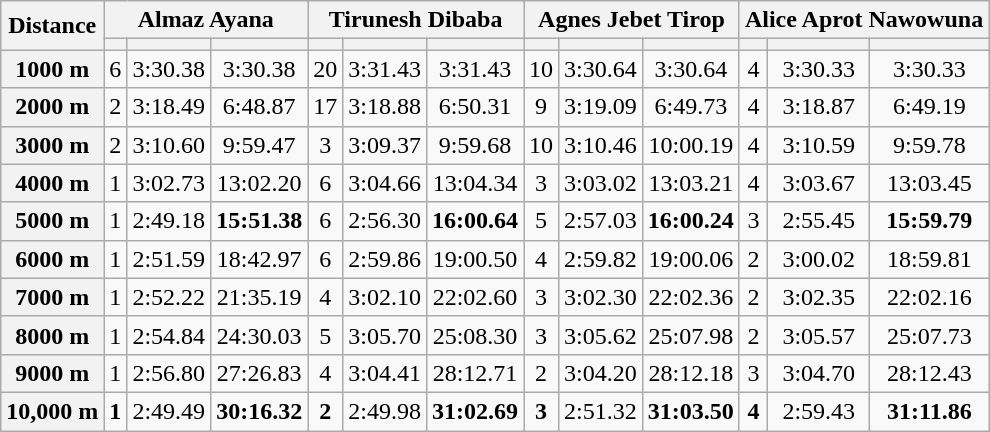<table class="wikitable sortable" style="text-align:center;">
<tr>
<th rowspan=2 data-sort-type=number>Distance</th>
<th colspan=3>Almaz Ayana</th>
<th colspan=3>Tirunesh Dibaba</th>
<th colspan=3>Agnes Jebet Tirop</th>
<th colspan=3>Alice Aprot Nawowuna</th>
</tr>
<tr>
<th></th>
<th></th>
<th></th>
<th></th>
<th></th>
<th></th>
<th></th>
<th></th>
<th></th>
<th></th>
<th></th>
<th></th>
</tr>
<tr>
<th>1000 m</th>
<td>6</td>
<td>3:30.38</td>
<td>3:30.38</td>
<td>20</td>
<td>3:31.43</td>
<td>3:31.43</td>
<td>10</td>
<td>3:30.64</td>
<td>3:30.64</td>
<td>4</td>
<td>3:30.33</td>
<td>3:30.33</td>
</tr>
<tr>
<th>2000 m</th>
<td>2</td>
<td>3:18.49</td>
<td>6:48.87</td>
<td>17</td>
<td>3:18.88</td>
<td>6:50.31</td>
<td>9</td>
<td>3:19.09</td>
<td>6:49.73</td>
<td>4</td>
<td>3:18.87</td>
<td>6:49.19</td>
</tr>
<tr>
<th>3000 m</th>
<td>2</td>
<td>3:10.60</td>
<td>9:59.47</td>
<td>3</td>
<td>3:09.37</td>
<td>9:59.68</td>
<td>10</td>
<td>3:10.46</td>
<td>10:00.19</td>
<td>4</td>
<td>3:10.59</td>
<td>9:59.78</td>
</tr>
<tr>
<th>4000 m</th>
<td>1</td>
<td>3:02.73</td>
<td>13:02.20</td>
<td>6</td>
<td>3:04.66</td>
<td>13:04.34</td>
<td>3</td>
<td>3:03.02</td>
<td>13:03.21</td>
<td>4</td>
<td>3:03.67</td>
<td>13:03.45</td>
</tr>
<tr>
<th>5000 m</th>
<td>1</td>
<td>2:49.18</td>
<td><strong>15:51.38</strong></td>
<td>6</td>
<td>2:56.30</td>
<td><strong>16:00.64</strong></td>
<td>5</td>
<td>2:57.03</td>
<td><strong>16:00.24</strong></td>
<td>3</td>
<td>2:55.45</td>
<td><strong>15:59.79</strong></td>
</tr>
<tr>
<th>6000 m</th>
<td>1</td>
<td>2:51.59</td>
<td>18:42.97</td>
<td>6</td>
<td>2:59.86</td>
<td>19:00.50</td>
<td>4</td>
<td>2:59.82</td>
<td>19:00.06</td>
<td>2</td>
<td>3:00.02</td>
<td>18:59.81</td>
</tr>
<tr>
<th>7000 m</th>
<td>1</td>
<td>2:52.22</td>
<td>21:35.19</td>
<td>4</td>
<td>3:02.10</td>
<td>22:02.60</td>
<td>3</td>
<td>3:02.30</td>
<td>22:02.36</td>
<td>2</td>
<td>3:02.35</td>
<td>22:02.16</td>
</tr>
<tr>
<th>8000 m</th>
<td>1</td>
<td>2:54.84</td>
<td>24:30.03</td>
<td>5</td>
<td>3:05.70</td>
<td>25:08.30</td>
<td>3</td>
<td>3:05.62</td>
<td>25:07.98</td>
<td>2</td>
<td>3:05.57</td>
<td>25:07.73</td>
</tr>
<tr>
<th>9000 m</th>
<td>1</td>
<td>2:56.80</td>
<td>27:26.83</td>
<td>4</td>
<td>3:04.41</td>
<td>28:12.71</td>
<td>2</td>
<td>3:04.20</td>
<td>28:12.18</td>
<td>3</td>
<td>3:04.70</td>
<td>28:12.43</td>
</tr>
<tr>
<th>10,000 m</th>
<td><strong>1</strong></td>
<td>2:49.49</td>
<td><strong>30:16.32</strong></td>
<td><strong>2</strong></td>
<td>2:49.98</td>
<td><strong>31:02.69</strong></td>
<td><strong>3</strong></td>
<td>2:51.32</td>
<td><strong>31:03.50</strong></td>
<td><strong>4</strong></td>
<td>2:59.43</td>
<td><strong>31:11.86</strong></td>
</tr>
</table>
